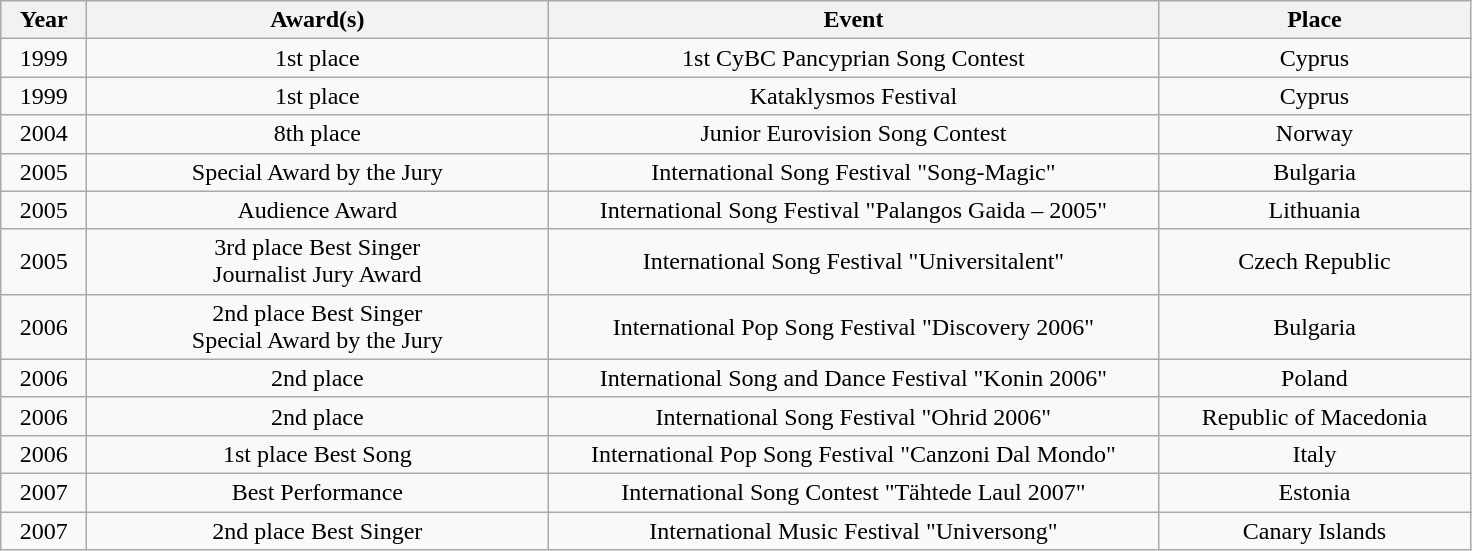<table class="wikitable" style="text-align:center">
<tr>
<th width="50">Year</th>
<th width="300">Award(s)</th>
<th width="400">Event</th>
<th width="200">Place</th>
</tr>
<tr>
<td>1999</td>
<td>1st place</td>
<td>1st CyBC Pancyprian Song Contest</td>
<td>Cyprus</td>
</tr>
<tr>
<td>1999</td>
<td>1st place</td>
<td>Kataklysmos Festival</td>
<td>Cyprus</td>
</tr>
<tr>
<td>2004</td>
<td>8th place</td>
<td>Junior Eurovision Song Contest</td>
<td>Norway</td>
</tr>
<tr>
<td>2005</td>
<td>Special Award by the Jury</td>
<td>International Song Festival "Song-Magic"</td>
<td>Bulgaria</td>
</tr>
<tr>
<td>2005</td>
<td>Audience Award</td>
<td>International Song Festival "Palangos Gaida – 2005"</td>
<td>Lithuania</td>
</tr>
<tr>
<td>2005</td>
<td>3rd place Best Singer<br>Journalist Jury Award</td>
<td>International Song Festival "Universitalent"</td>
<td>Czech Republic</td>
</tr>
<tr>
<td>2006</td>
<td>2nd place Best Singer<br>Special Award by the Jury</td>
<td>International Pop Song Festival "Discovery 2006"</td>
<td>Bulgaria</td>
</tr>
<tr>
<td>2006</td>
<td>2nd place</td>
<td>International Song and Dance Festival "Konin 2006"</td>
<td>Poland</td>
</tr>
<tr>
<td>2006</td>
<td>2nd place</td>
<td>International Song Festival "Ohrid 2006"</td>
<td>Republic of Macedonia</td>
</tr>
<tr>
<td>2006</td>
<td>1st place Best Song</td>
<td>International Pop Song Festival "Canzoni Dal Mondo"</td>
<td>Italy</td>
</tr>
<tr>
<td>2007</td>
<td>Best Performance</td>
<td>International Song Contest "Tähtede Laul 2007"</td>
<td>Estonia</td>
</tr>
<tr>
<td>2007</td>
<td>2nd place Best Singer</td>
<td>International Music Festival "Universong"</td>
<td>Canary Islands</td>
</tr>
</table>
